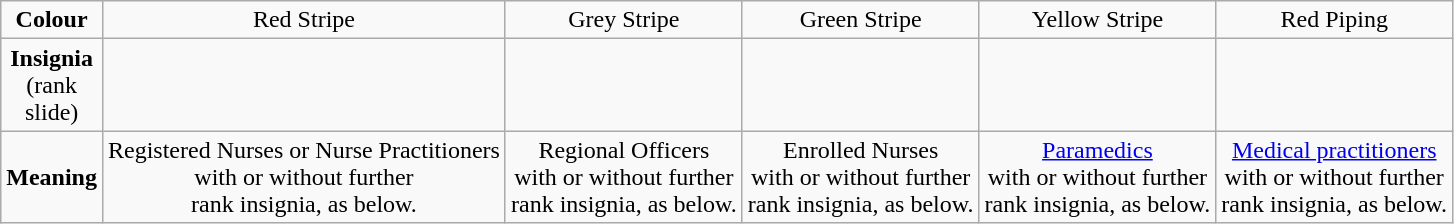<table class="wikitable" style="text-align:center;">
<tr>
<td><strong>Colour</strong></td>
<td>Red Stripe</td>
<td>Grey Stripe</td>
<td>Green Stripe</td>
<td>Yellow Stripe</td>
<td>Red Piping</td>
</tr>
<tr>
<td><strong>Insignia</strong><br>(rank<br>slide)</td>
<td></td>
<td></td>
<td></td>
<td></td>
<td></td>
</tr>
<tr>
<td><strong>Meaning</strong></td>
<td>Registered Nurses or Nurse Practitioners<br>with or without further<br>rank insignia, as below.</td>
<td>Regional Officers <br>with or without further<br>rank insignia, as below.</td>
<td>Enrolled Nurses<br>with or without further<br>rank insignia, as below.</td>
<td><a href='#'>Paramedics</a> <br>with or without further<br>rank insignia, as below.</td>
<td><a href='#'>Medical practitioners</a><br>with or without further<br>rank insignia, as below.</td>
</tr>
</table>
